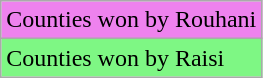<table class="wikitable">
<tr style="background:violet;">
<td>Counties won by Rouhani</td>
</tr>
<tr style="background:#7EF784;">
<td>Counties won by Raisi</td>
</tr>
</table>
